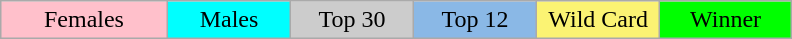<table class="wikitable" style="margin:1em auto; text-align:center;">
<tr>
<td style="background:pink; width:19%;">Females</td>
<td style="background:cyan; width:14%;">Males</td>
<td style="background:#ccc; width:14%;">Top 30</td>
<td style="background:#8ab8e6; width:14%;">Top 12</td>
<td style="background:#fbf373; width:14%;">Wild Card</td>
<td style="background:lime; width:15%;">Winner</td>
</tr>
</table>
